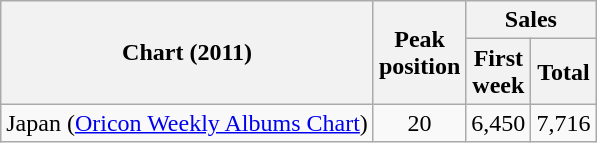<table class="wikitable sortable" border="1">
<tr>
<th rowspan="2">Chart (2011)</th>
<th rowspan="2">Peak<br>position</th>
<th colspan="2">Sales</th>
</tr>
<tr>
<th>First<br>week</th>
<th>Total</th>
</tr>
<tr>
<td>Japan (<a href='#'>Oricon Weekly Albums Chart</a>)</td>
<td style="text-align:center;">20</td>
<td style="text-align:center;">6,450</td>
<td style="text-align:center;">7,716</td>
</tr>
</table>
